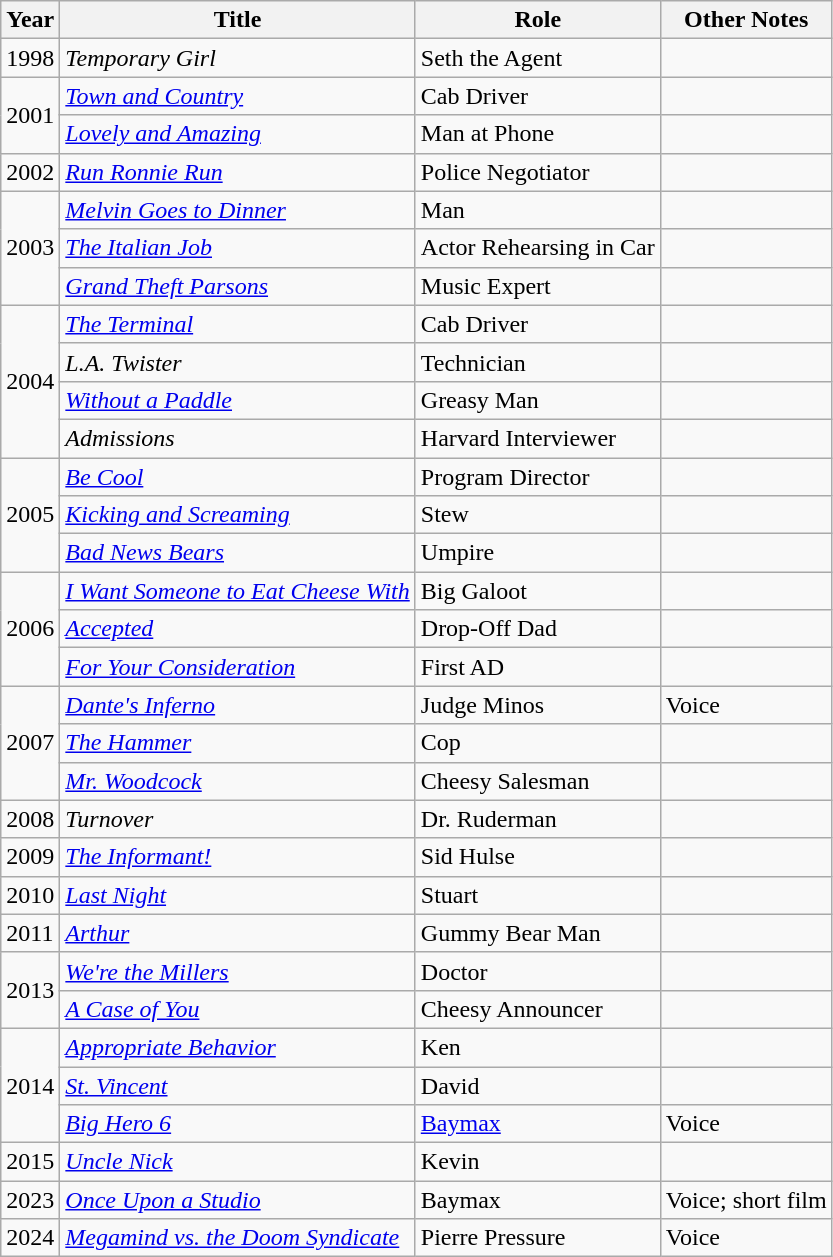<table class="wikitable">
<tr>
<th>Year</th>
<th>Title</th>
<th>Role</th>
<th>Other Notes</th>
</tr>
<tr>
<td>1998</td>
<td><em>Temporary Girl</em></td>
<td>Seth the Agent</td>
<td></td>
</tr>
<tr>
<td rowspan="2">2001</td>
<td><em><a href='#'>Town and Country</a></em></td>
<td>Cab Driver</td>
<td></td>
</tr>
<tr>
<td><em><a href='#'>Lovely and Amazing</a></em></td>
<td>Man at Phone</td>
<td></td>
</tr>
<tr>
<td>2002</td>
<td><em><a href='#'>Run Ronnie Run</a></em></td>
<td>Police Negotiator</td>
<td></td>
</tr>
<tr>
<td rowspan="3">2003</td>
<td><em><a href='#'>Melvin Goes to Dinner</a></em></td>
<td>Man</td>
<td></td>
</tr>
<tr>
<td><em><a href='#'>The Italian Job</a></em></td>
<td>Actor Rehearsing in Car</td>
<td></td>
</tr>
<tr>
<td><em><a href='#'>Grand Theft Parsons</a></em></td>
<td>Music Expert</td>
<td></td>
</tr>
<tr>
<td rowspan="4">2004</td>
<td><em><a href='#'>The Terminal</a></em></td>
<td>Cab Driver</td>
<td></td>
</tr>
<tr>
<td><em>L.A. Twister</em></td>
<td>Technician</td>
<td></td>
</tr>
<tr>
<td><em><a href='#'>Without a Paddle</a></em></td>
<td>Greasy Man</td>
<td></td>
</tr>
<tr>
<td><em>Admissions</em></td>
<td>Harvard Interviewer</td>
<td></td>
</tr>
<tr>
<td rowspan="3">2005</td>
<td><em><a href='#'>Be Cool</a></em></td>
<td>Program Director</td>
<td></td>
</tr>
<tr>
<td><em><a href='#'>Kicking and Screaming</a></em></td>
<td>Stew</td>
<td></td>
</tr>
<tr>
<td><em><a href='#'>Bad News Bears</a></em></td>
<td>Umpire</td>
<td></td>
</tr>
<tr>
<td rowspan="3">2006</td>
<td><em><a href='#'>I Want Someone to Eat Cheese With</a></em></td>
<td>Big Galoot</td>
<td></td>
</tr>
<tr>
<td><em><a href='#'>Accepted</a></em></td>
<td>Drop-Off Dad</td>
<td></td>
</tr>
<tr>
<td><em><a href='#'>For Your Consideration</a></em></td>
<td>First AD</td>
<td></td>
</tr>
<tr>
<td rowspan="3">2007</td>
<td><em><a href='#'>Dante's Inferno</a></em></td>
<td>Judge Minos</td>
<td>Voice</td>
</tr>
<tr>
<td><em><a href='#'>The Hammer</a></em></td>
<td>Cop</td>
<td></td>
</tr>
<tr>
<td><em><a href='#'>Mr. Woodcock</a></em></td>
<td>Cheesy Salesman</td>
<td></td>
</tr>
<tr>
<td>2008</td>
<td><em>Turnover</em></td>
<td>Dr. Ruderman</td>
<td></td>
</tr>
<tr>
<td>2009</td>
<td><em><a href='#'>The Informant!</a></em></td>
<td>Sid Hulse</td>
<td></td>
</tr>
<tr>
<td>2010</td>
<td><em><a href='#'>Last Night</a></em></td>
<td>Stuart</td>
<td></td>
</tr>
<tr>
<td>2011</td>
<td><em><a href='#'>Arthur</a></em></td>
<td>Gummy Bear Man</td>
<td></td>
</tr>
<tr>
<td rowspan="2">2013</td>
<td><em><a href='#'>We're the Millers</a></em></td>
<td>Doctor</td>
<td></td>
</tr>
<tr>
<td><em><a href='#'>A Case of You</a></em></td>
<td>Cheesy Announcer</td>
<td></td>
</tr>
<tr>
<td rowspan="3">2014</td>
<td><em><a href='#'>Appropriate Behavior</a></em></td>
<td>Ken</td>
<td></td>
</tr>
<tr>
<td><em><a href='#'>St. Vincent</a></em></td>
<td>David</td>
<td></td>
</tr>
<tr>
<td><em><a href='#'>Big Hero 6</a></em></td>
<td><a href='#'>Baymax</a></td>
<td>Voice</td>
</tr>
<tr>
<td>2015</td>
<td><em><a href='#'>Uncle Nick</a></em></td>
<td>Kevin</td>
<td></td>
</tr>
<tr>
<td>2023</td>
<td><em><a href='#'>Once Upon a Studio</a></em></td>
<td>Baymax</td>
<td>Voice; short film</td>
</tr>
<tr>
<td>2024</td>
<td><em><a href='#'>Megamind vs. the Doom Syndicate</a></em></td>
<td>Pierre Pressure</td>
<td>Voice</td>
</tr>
</table>
